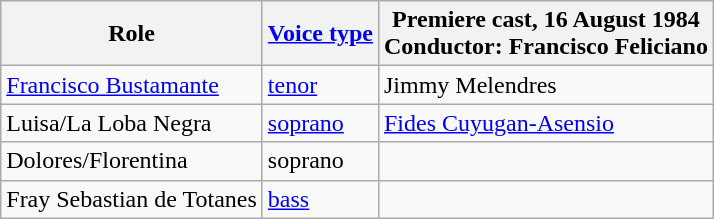<table class="wikitable">
<tr>
<th>Role</th>
<th><a href='#'>Voice type</a></th>
<th>Premiere cast, 16 August 1984<br>Conductor: Francisco Feliciano</th>
</tr>
<tr>
<td><a href='#'>Francisco Bustamante</a></td>
<td><a href='#'>tenor</a></td>
<td>Jimmy Melendres</td>
</tr>
<tr>
<td>Luisa/La Loba Negra</td>
<td><a href='#'>soprano</a></td>
<td><a href='#'>Fides Cuyugan-Asensio</a></td>
</tr>
<tr>
<td>Dolores/Florentina</td>
<td>soprano</td>
<td></td>
</tr>
<tr>
<td>Fray Sebastian de Totanes</td>
<td><a href='#'>bass</a></td>
<td></td>
</tr>
</table>
